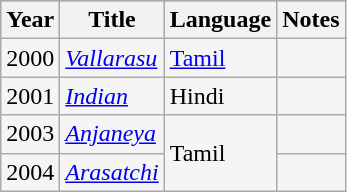<table class="wikitable sortable" style="background:#f5f5f5;">
<tr style="background:#B0C4DE;">
<th scope="col">Year</th>
<th scope="col">Title</th>
<th scope="col">Language</th>
<th scope="col">Notes</th>
</tr>
<tr>
<td>2000</td>
<td><em><a href='#'>Vallarasu</a></em></td>
<td><a href='#'>Tamil</a></td>
<td></td>
</tr>
<tr>
<td>2001</td>
<td><em><a href='#'>Indian</a></em></td>
<td>Hindi</td>
<td></td>
</tr>
<tr>
<td>2003</td>
<td><em><a href='#'>Anjaneya</a></em></td>
<td rowspan="2">Tamil</td>
<td></td>
</tr>
<tr>
<td>2004</td>
<td><em><a href='#'>Arasatchi</a></em></td>
<td></td>
</tr>
</table>
